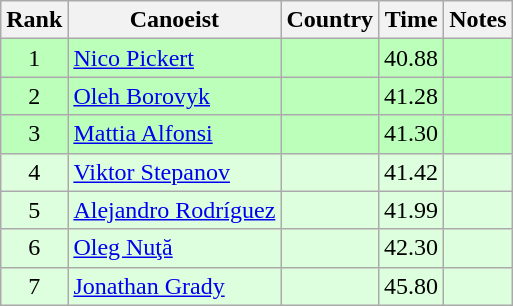<table class="wikitable" style="text-align:center">
<tr>
<th>Rank</th>
<th>Canoeist</th>
<th>Country</th>
<th>Time</th>
<th>Notes</th>
</tr>
<tr bgcolor=bbffbb>
<td>1</td>
<td align="left"><a href='#'>Nico Pickert</a></td>
<td align="left"></td>
<td>40.88</td>
<td></td>
</tr>
<tr bgcolor=bbffbb>
<td>2</td>
<td align="left"><a href='#'>Oleh Borovyk</a></td>
<td align="left"></td>
<td>41.28</td>
<td></td>
</tr>
<tr bgcolor=bbffbb>
<td>3</td>
<td align="left"><a href='#'>Mattia Alfonsi</a></td>
<td align="left"></td>
<td>41.30</td>
<td></td>
</tr>
<tr bgcolor=ddffdd>
<td>4</td>
<td align="left"><a href='#'>Viktor Stepanov</a></td>
<td align="left"></td>
<td>41.42</td>
<td></td>
</tr>
<tr bgcolor=ddffdd>
<td>5</td>
<td align="left"><a href='#'>Alejandro Rodríguez</a></td>
<td align="left"></td>
<td>41.99</td>
<td></td>
</tr>
<tr bgcolor=ddffdd>
<td>6</td>
<td align="left"><a href='#'>Oleg Nuţă</a></td>
<td align="left"></td>
<td>42.30</td>
<td></td>
</tr>
<tr bgcolor=ddffdd>
<td>7</td>
<td align="left"><a href='#'>Jonathan Grady</a></td>
<td align="left"></td>
<td>45.80</td>
<td></td>
</tr>
</table>
